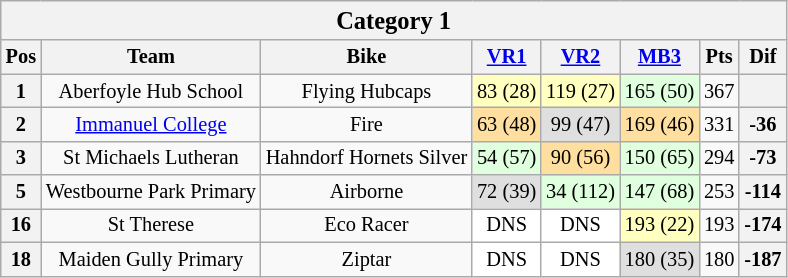<table class="wikitable collapsible collapsed" style="font-size: 85%; text-align:center">
<tr>
<th colspan="8" width="500"><big>Category 1</big></th>
</tr>
<tr>
<th valign="middle">Pos</th>
<th valign="middle">Team</th>
<th valign="middle">Bike</th>
<th><a href='#'>VR1</a><br></th>
<th><a href='#'>VR2</a><br></th>
<th><a href='#'>MB3</a><br></th>
<th valign="middle">Pts</th>
<th valign="middle">Dif</th>
</tr>
<tr>
<th>1</th>
<td> Aberfoyle Hub School</td>
<td>Flying Hubcaps</td>
<td bgcolor="#FFFFBF">83 (28)</td>
<td bgcolor="#FFFFBF">119 (27)</td>
<td bgcolor="#dfffdf">165 (50)</td>
<td>367</td>
<th></th>
</tr>
<tr>
<th>2</th>
<td> <a href='#'>Immanuel College</a></td>
<td>Fire</td>
<td bgcolor="#ffdf9f">63 (48)</td>
<td bgcolor="#dfdfdf">99 (47)</td>
<td bgcolor="#ffdf9f">169 (46)</td>
<td>331</td>
<th>-36</th>
</tr>
<tr>
<th>3</th>
<td> St Michaels Lutheran</td>
<td>Hahndorf Hornets Silver</td>
<td bgcolor="#dfffdf">54 (57)</td>
<td bgcolor="#ffdf9f">90 (56)</td>
<td bgcolor="#dfffdf">150 (65)</td>
<td>294</td>
<th>-73</th>
</tr>
<tr>
<th>5</th>
<td> Westbourne Park Primary</td>
<td>Airborne</td>
<td bgcolor="#dfdfdf">72 (39)</td>
<td bgcolor="#dfffdf">34 (112)</td>
<td bgcolor="#dfffdf">147 (68)</td>
<td>253</td>
<th>-114</th>
</tr>
<tr>
<th>16</th>
<td> St Therese</td>
<td>Eco Racer</td>
<td bgcolor="#ffffff">DNS</td>
<td bgcolor="#ffffff">DNS</td>
<td bgcolor="#FFFFBF">193 (22)</td>
<td>193</td>
<th>-174</th>
</tr>
<tr>
<th>18</th>
<td> Maiden Gully Primary</td>
<td>Ziptar</td>
<td bgcolor="#ffffff">DNS</td>
<td bgcolor="#ffffff">DNS</td>
<td bgcolor="#dfdfdf">180 (35)</td>
<td>180</td>
<th>-187</th>
</tr>
</table>
